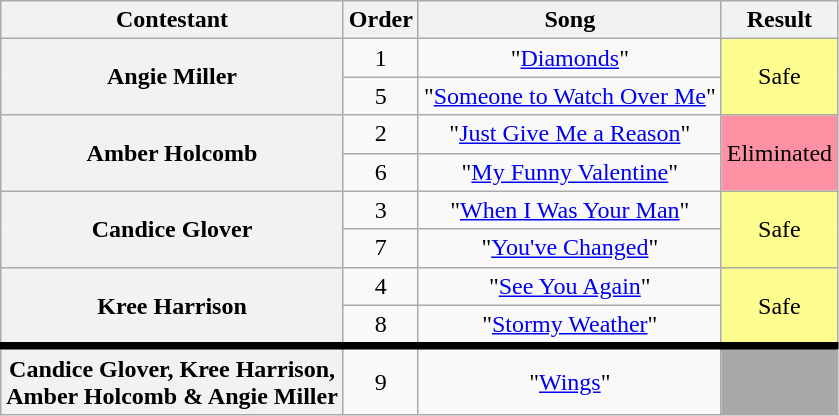<table class="wikitable unsortable" style="text-align:center;">
<tr>
<th scope="col">Contestant</th>
<th scope="col">Order</th>
<th scope="col">Song</th>
<th scope="col">Result</th>
</tr>
<tr>
<th scope="row" rowspan="2">Angie Miller</th>
<td>1</td>
<td>"<a href='#'>Diamonds</a>"</td>
<td rowspan="2" style="background:#fdfc8f;">Safe</td>
</tr>
<tr>
<td>5</td>
<td>"<a href='#'>Someone to Watch Over Me</a>"</td>
</tr>
<tr>
<th scope="row" rowspan="2">Amber Holcomb</th>
<td>2</td>
<td>"<a href='#'>Just Give Me a Reason</a>"</td>
<td rowspan="2" bgcolor="FF91A4">Eliminated</td>
</tr>
<tr>
<td>6</td>
<td>"<a href='#'>My Funny Valentine</a>"</td>
</tr>
<tr>
<th scope="row" rowspan="2">Candice Glover</th>
<td>3</td>
<td>"<a href='#'>When I Was Your Man</a>"</td>
<td rowspan="2" style="background:#fdfc8f;">Safe</td>
</tr>
<tr>
<td>7</td>
<td>"<a href='#'>You've Changed</a>"</td>
</tr>
<tr>
<th scope="row" rowspan="2">Kree Harrison</th>
<td>4</td>
<td>"<a href='#'>See You Again</a>"</td>
<td rowspan="2" style="background:#fdfc8f;">Safe</td>
</tr>
<tr>
<td>8</td>
<td>"<a href='#'>Stormy Weather</a>"</td>
</tr>
<tr style="border-top:5px solid">
<th scope="row">Candice Glover, Kree Harrison,<br>Amber Holcomb & Angie Miller</th>
<td>9</td>
<td>"<a href='#'>Wings</a>"</td>
<td bgcolor="darkgray"></td>
</tr>
</table>
